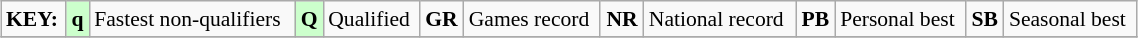<table class="wikitable" style="margin:0.5em auto; font-size:90%;position:relative;" width=60%>
<tr>
<td><strong>KEY:</strong></td>
<td bgcolor=ccffcc align=center><strong>q</strong></td>
<td>Fastest non-qualifiers</td>
<td bgcolor=ccffcc align=center><strong>Q</strong></td>
<td>Qualified</td>
<td align=center><strong>GR</strong></td>
<td>Games record</td>
<td align=center><strong>NR</strong></td>
<td>National record</td>
<td align=center><strong>PB</strong></td>
<td>Personal best</td>
<td align=center><strong>SB</strong></td>
<td>Seasonal best</td>
</tr>
<tr>
</tr>
</table>
